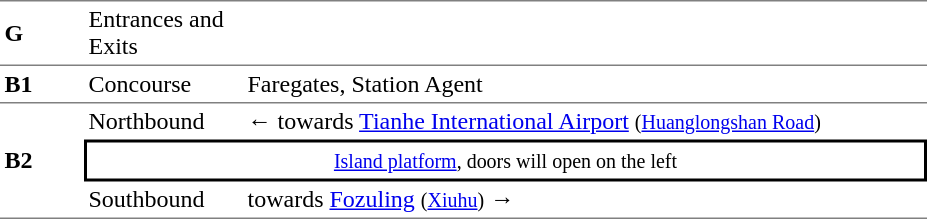<table table border=0 cellspacing=0 cellpadding=3>
<tr>
<td style="border-top:solid 1px gray;border-bottom:solid 1px gray;" width=50><strong>G</strong></td>
<td style="border-top:solid 1px gray;border-bottom:solid 1px gray;" width=100>Entrances and Exits</td>
<td style="border-top:solid 1px gray;border-bottom:solid 1px gray;" width=450></td>
</tr>
<tr>
<td style="border-top:solid 0px gray;border-bottom:solid 1px gray;" width=50><strong>B1</strong></td>
<td style="border-top:solid 0px gray;border-bottom:solid 1px gray;" width=100>Concourse</td>
<td style="border-top:solid 0px gray;border-bottom:solid 1px gray;" width=450>Faregates, Station Agent</td>
</tr>
<tr>
<td style="border-bottom:solid 1px gray;" rowspan=3><strong>B2</strong></td>
<td>Northbound</td>
<td>←  towards <a href='#'>Tianhe International Airport</a> <small>(<a href='#'>Huanglongshan Road</a>)</small></td>
</tr>
<tr>
<td style="border-right:solid 2px black;border-left:solid 2px black;border-top:solid 2px black;border-bottom:solid 2px black;text-align:center;" colspan=2><small><a href='#'>Island platform</a>, doors will open on the left</small></td>
</tr>
<tr>
<td style="border-bottom:solid 1px gray;">Southbound</td>
<td style="border-bottom:solid 1px gray;"> towards <a href='#'>Fozuling</a> <small>(<a href='#'>Xiuhu</a>)</small> →</td>
</tr>
</table>
